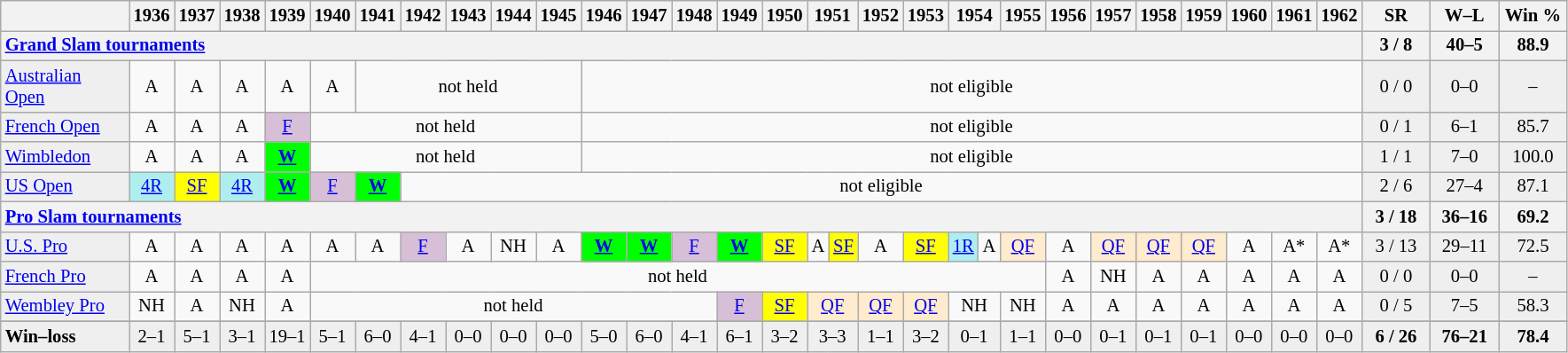<table class="wikitable nowrap" style=font-size:86%;text-align:center>
<tr style="background:#efefef;">
<th style="width:90px;"></th>
<th>1936</th>
<th>1937</th>
<th>1938</th>
<th>1939</th>
<th>1940</th>
<th>1941</th>
<th>1942</th>
<th>1943</th>
<th>1944</th>
<th>1945</th>
<th>1946</th>
<th>1947</th>
<th>1948</th>
<th>1949</th>
<th>1950</th>
<th colspan=2>1951</th>
<th>1952</th>
<th>1953</th>
<th colspan=2>1954</th>
<th>1955</th>
<th>1956</th>
<th>1957</th>
<th>1958</th>
<th>1959</th>
<th>1960</th>
<th>1961</th>
<th>1962</th>
<th style="width:45px;">SR</th>
<th style="width:45px;">W–L</th>
<th style="width:45px;">Win %</th>
</tr>
<tr>
<th style="text-align:left;" colspan=30><a href='#'>Grand Slam tournaments</a></th>
<th>3 / 8</th>
<th>40–5</th>
<th>88.9</th>
</tr>
<tr>
<td style="text-align:left;" bgcolor=efefef><a href='#'>Australian Open</a></td>
<td>A</td>
<td>A</td>
<td>A</td>
<td>A</td>
<td>A</td>
<td colspan=5>not held</td>
<td colspan=19>not eligible</td>
<td bgcolor=efefef>0 / 0</td>
<td bgcolor=efefef>0–0</td>
<td bgcolor=efefef>–</td>
</tr>
<tr>
<td style="text-align:left;" bgcolor=efefef><a href='#'>French Open</a></td>
<td>A</td>
<td>A</td>
<td>A</td>
<td bgcolor=thistle><a href='#'>F</a></td>
<td colspan=6>not held</td>
<td colspan=19>not eligible</td>
<td bgcolor=efefef>0 / 1</td>
<td bgcolor=efefef>6–1</td>
<td bgcolor=efefef>85.7</td>
</tr>
<tr>
<td style="text-align:left;" bgcolor=efefef><a href='#'>Wimbledon</a></td>
<td>A</td>
<td>A</td>
<td>A</td>
<td bgcolor=lime><strong><a href='#'>W</a></strong></td>
<td colspan=6>not held</td>
<td colspan=19>not eligible</td>
<td bgcolor=efefef>1 / 1</td>
<td bgcolor=efefef>7–0</td>
<td bgcolor=efefef>100.0</td>
</tr>
<tr>
<td style="text-align:left;" bgcolor=efefef><a href='#'>US Open</a></td>
<td bgcolor=afeeee><a href='#'>4R</a></td>
<td bgcolor=yellow><a href='#'>SF</a></td>
<td bgcolor=afeeee><a href='#'>4R</a></td>
<td bgcolor=lime><strong><a href='#'>W</a></strong></td>
<td bgcolor=thistle><a href='#'>F</a></td>
<td bgcolor=lime><strong><a href='#'>W</a></strong></td>
<td colspan=23>not eligible</td>
<td bgcolor=efefef>2 / 6</td>
<td bgcolor=efefef>27–4</td>
<td bgcolor=efefef>87.1</td>
</tr>
<tr>
<th style="text-align:left;" colspan=30><a href='#'>Pro Slam tournaments</a></th>
<th>3 / 18</th>
<th>36–16</th>
<th>69.2</th>
</tr>
<tr>
<td style="text-align:left;" bgcolor=efefef><a href='#'>U.S. Pro</a></td>
<td>A</td>
<td>A</td>
<td>A</td>
<td>A</td>
<td>A</td>
<td>A</td>
<td bgcolor=thistle><a href='#'>F</a></td>
<td>A</td>
<td>NH</td>
<td>A</td>
<td bgcolor=lime><strong><a href='#'>W</a></strong></td>
<td bgcolor=lime><strong><a href='#'>W</a></strong></td>
<td bgcolor=thistle><a href='#'>F</a></td>
<td bgcolor=lime><strong><a href='#'>W</a></strong></td>
<td bgcolor=yellow><a href='#'>SF</a></td>
<td>A</td>
<td bgcolor=yellow><a href='#'>SF</a></td>
<td>A</td>
<td bgcolor=yellow><a href='#'>SF</a></td>
<td bgcolor=afeeee><a href='#'>1R</a></td>
<td>A</td>
<td bgcolor=ffebcd><a href='#'>QF</a></td>
<td>A</td>
<td bgcolor=ffebcd><a href='#'>QF</a></td>
<td bgcolor=ffebcd><a href='#'>QF</a></td>
<td bgcolor=ffebcd><a href='#'>QF</a></td>
<td>A</td>
<td>A*</td>
<td>A*</td>
<td bgcolor=efefef>3 / 13</td>
<td bgcolor=efefef>29–11</td>
<td bgcolor=efefef>72.5</td>
</tr>
<tr>
<td style="text-align:left;" bgcolor=efefef><a href='#'>French Pro</a></td>
<td>A</td>
<td>A</td>
<td>A</td>
<td>A</td>
<td colspan=18>not held</td>
<td>A</td>
<td>NH</td>
<td>A</td>
<td>A</td>
<td>A</td>
<td>A</td>
<td>A</td>
<td bgcolor=efefef>0 / 0</td>
<td bgcolor=efefef>0–0</td>
<td bgcolor=efefef>–</td>
</tr>
<tr>
<td style="text-align:left;" bgcolor=efefef><a href='#'>Wembley Pro</a></td>
<td>NH</td>
<td>A</td>
<td>NH</td>
<td>A</td>
<td colspan=9>not held</td>
<td bgcolor=thistle><a href='#'>F</a></td>
<td bgcolor=yellow><a href='#'>SF</a></td>
<td bgcolor=ffebcd colspan=2><a href='#'>QF</a></td>
<td bgcolor=ffebcd><a href='#'>QF</a></td>
<td bgcolor=ffebcd><a href='#'>QF</a></td>
<td colspan=2>NH</td>
<td>NH</td>
<td>A</td>
<td>A</td>
<td>A</td>
<td>A</td>
<td>A</td>
<td>A</td>
<td>A</td>
<td bgcolor=efefef>0 / 5</td>
<td bgcolor=efefef>7–5</td>
<td bgcolor=efefef>58.3</td>
</tr>
<tr>
</tr>
<tr style="background:#efefef;">
<td style="text-align:left;" bgcolor=efefef><strong>Win–loss</strong></td>
<td>2–1</td>
<td>5–1</td>
<td>3–1</td>
<td>19–1</td>
<td>5–1</td>
<td>6–0</td>
<td>4–1</td>
<td>0–0</td>
<td>0–0</td>
<td>0–0</td>
<td>5–0</td>
<td>6–0</td>
<td>4–1</td>
<td>6–1</td>
<td>3–2</td>
<td colspan=2>3–3</td>
<td>1–1</td>
<td>3–2</td>
<td colspan=2>0–1</td>
<td>1–1</td>
<td>0–0</td>
<td>0–1</td>
<td>0–1</td>
<td>0–1</td>
<td>0–0</td>
<td>0–0</td>
<td>0–0</td>
<td bgcolor=efefef><strong>6 / 26</strong></td>
<td bgcolor=efefef><strong>76–21</strong></td>
<td bgcolor=efefef><strong>78.4</strong></td>
</tr>
</table>
